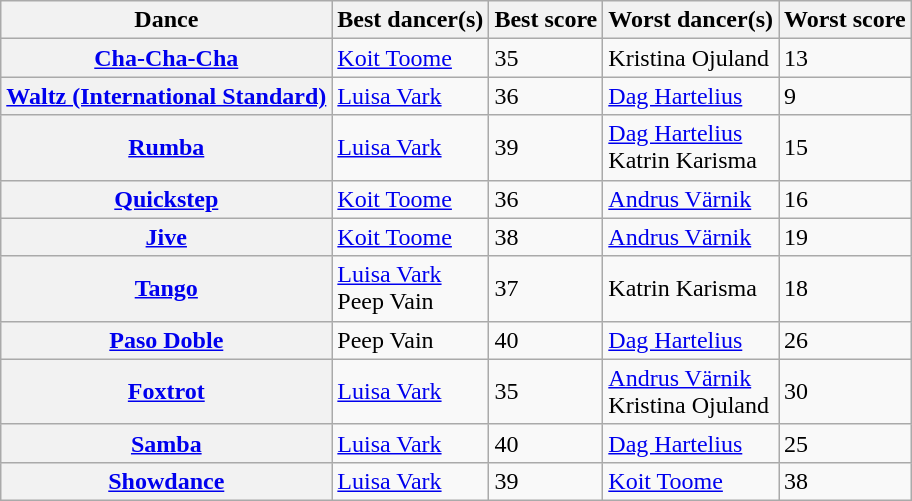<table class="wikitable sortable">
<tr>
<th>Dance</th>
<th>Best dancer(s)</th>
<th>Best score</th>
<th>Worst dancer(s)</th>
<th>Worst score</th>
</tr>
<tr>
<th><a href='#'>Cha-Cha-Cha</a></th>
<td><a href='#'>Koit Toome</a></td>
<td>35</td>
<td>Kristina Ojuland</td>
<td>13</td>
</tr>
<tr>
<th><a href='#'>Waltz (International Standard)</a></th>
<td><a href='#'>Luisa Vark</a></td>
<td>36</td>
<td><a href='#'>Dag Hartelius</a></td>
<td>9</td>
</tr>
<tr>
<th><a href='#'>Rumba</a></th>
<td><a href='#'>Luisa Vark</a></td>
<td>39</td>
<td><a href='#'>Dag Hartelius</a><br>Katrin Karisma</td>
<td>15</td>
</tr>
<tr>
<th><a href='#'>Quickstep</a></th>
<td><a href='#'>Koit Toome</a></td>
<td>36</td>
<td><a href='#'>Andrus Värnik</a></td>
<td>16</td>
</tr>
<tr>
<th><a href='#'>Jive</a></th>
<td><a href='#'>Koit Toome</a></td>
<td>38</td>
<td><a href='#'>Andrus Värnik</a></td>
<td>19</td>
</tr>
<tr>
<th><a href='#'>Tango</a></th>
<td><a href='#'>Luisa Vark</a><br>Peep Vain</td>
<td>37</td>
<td>Katrin Karisma</td>
<td>18</td>
</tr>
<tr>
<th><a href='#'>Paso Doble</a></th>
<td>Peep Vain</td>
<td>40</td>
<td><a href='#'>Dag Hartelius</a></td>
<td>26</td>
</tr>
<tr>
<th><a href='#'>Foxtrot</a></th>
<td><a href='#'>Luisa Vark</a></td>
<td>35</td>
<td><a href='#'>Andrus Värnik</a><br>Kristina Ojuland</td>
<td>30</td>
</tr>
<tr>
<th><a href='#'>Samba</a></th>
<td><a href='#'>Luisa Vark</a></td>
<td>40</td>
<td><a href='#'>Dag Hartelius</a></td>
<td>25</td>
</tr>
<tr>
<th><a href='#'>Showdance</a></th>
<td><a href='#'>Luisa Vark</a></td>
<td>39</td>
<td><a href='#'>Koit Toome</a></td>
<td>38</td>
</tr>
</table>
